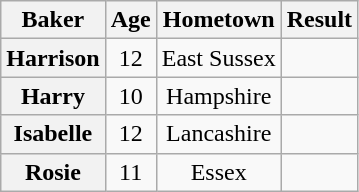<table class="wikitable sortable" style="display:inline-table; text-align:center">
<tr>
<th scope="col">Baker</th>
<th scope="col">Age</th>
<th scope="col">Hometown</th>
<th scope="col">Result</th>
</tr>
<tr>
<th scope="row">Harrison</th>
<td>12</td>
<td>East Sussex</td>
<td></td>
</tr>
<tr>
<th scope="row">Harry</th>
<td>10</td>
<td>Hampshire</td>
<td></td>
</tr>
<tr>
<th scope="row">Isabelle</th>
<td>12</td>
<td>Lancashire</td>
<td></td>
</tr>
<tr>
<th scope="row">Rosie</th>
<td>11</td>
<td>Essex</td>
<td></td>
</tr>
</table>
